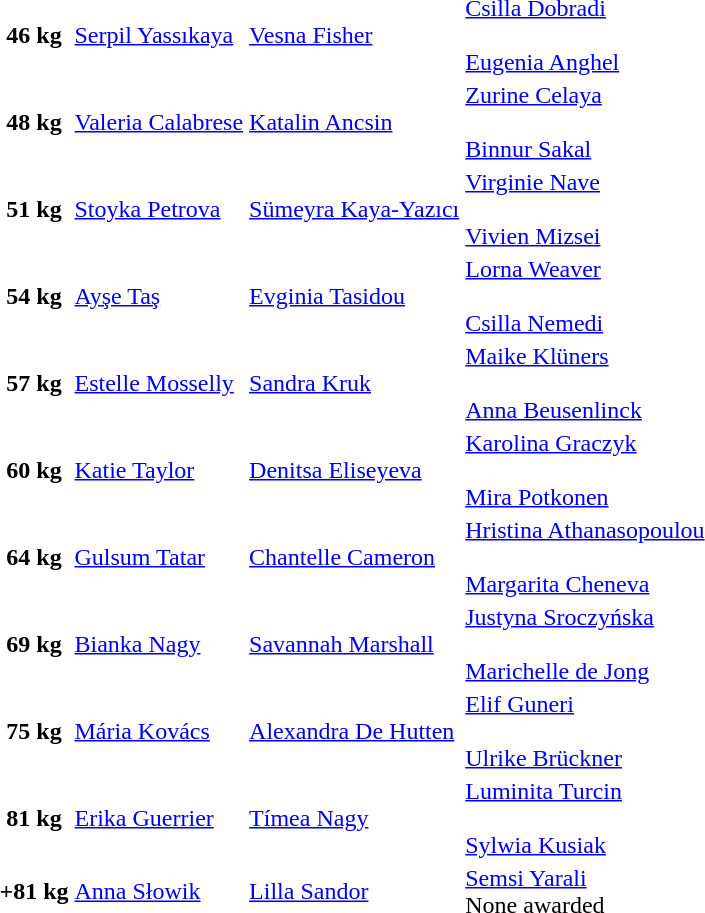<table>
<tr>
<td align="center"><strong>46 kg</strong></td>
<td> <a href='#'>Serpil Yassıkaya</a></td>
<td> <a href='#'>Vesna Fisher</a></td>
<td> <a href='#'>Csilla Dobradi</a><br><br> <a href='#'>Eugenia Anghel</a></td>
</tr>
<tr>
<td align="center"><strong>48 kg</strong></td>
<td> <a href='#'>Valeria Calabrese</a></td>
<td> <a href='#'>Katalin Ancsin</a></td>
<td> <a href='#'>Zurine Celaya</a><br><br> <a href='#'>Binnur Sakal</a></td>
</tr>
<tr>
<td align="center"><strong>51 kg</strong></td>
<td> <a href='#'>Stoyka Petrova</a></td>
<td> <a href='#'>Sümeyra Kaya-Yazıcı</a></td>
<td> <a href='#'>Virginie Nave</a><br><br> <a href='#'>Vivien Mizsei</a></td>
</tr>
<tr>
<td align="center"><strong>54 kg</strong></td>
<td> <a href='#'>Ayşe Taş</a></td>
<td> <a href='#'>Evginia Tasidou</a></td>
<td> <a href='#'>Lorna Weaver</a><br><br> <a href='#'>Csilla Nemedi</a></td>
</tr>
<tr>
<td align="center"><strong>57 kg</strong></td>
<td> <a href='#'>Estelle Mosselly</a></td>
<td> <a href='#'>Sandra Kruk</a></td>
<td> <a href='#'>Maike Klüners</a><br><br> <a href='#'>Anna Beusenlinck</a></td>
</tr>
<tr>
<td align="center"><strong>60 kg</strong></td>
<td> <a href='#'>Katie Taylor</a></td>
<td> <a href='#'>Denitsa Eliseyeva</a></td>
<td> <a href='#'>Karolina Graczyk</a><br><br> <a href='#'>Mira Potkonen</a></td>
</tr>
<tr>
<td align="center"><strong>64 kg</strong></td>
<td> <a href='#'>Gulsum Tatar</a></td>
<td> <a href='#'>Chantelle Cameron</a></td>
<td> <a href='#'>Hristina Athanasopoulou</a><br><br> <a href='#'>Margarita Cheneva</a></td>
</tr>
<tr>
<td align="center"><strong>69 kg</strong></td>
<td> <a href='#'>Bianka Nagy</a></td>
<td> <a href='#'>Savannah Marshall</a></td>
<td> <a href='#'>Justyna Sroczyńska</a><br><br> <a href='#'>Marichelle de Jong</a></td>
</tr>
<tr>
<td align="center"><strong>75 kg</strong></td>
<td> <a href='#'>Mária Kovács</a></td>
<td> <a href='#'>Alexandra De Hutten</a></td>
<td> <a href='#'>Elif Guneri</a><br><br> <a href='#'>Ulrike Brückner</a></td>
</tr>
<tr>
<td align="center"><strong>81 kg</strong></td>
<td> <a href='#'>Erika Guerrier</a></td>
<td> <a href='#'>Tímea Nagy</a></td>
<td> <a href='#'>Luminita Turcin</a><br><br> <a href='#'>Sylwia Kusiak</a></td>
</tr>
<tr>
<td align="center"><strong>+81 kg</strong></td>
<td> <a href='#'>Anna Słowik</a></td>
<td> <a href='#'>Lilla Sandor</a></td>
<td> <a href='#'>Semsi Yarali</a><br>None awarded</td>
</tr>
</table>
